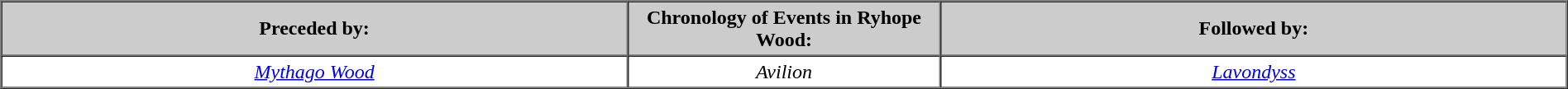<table border=1  cellpadding=3 cellspacing=0 align=center>
<tr --- bgcolor="#cccccc">
<th width="40%">Preceded by:</th>
<th width="20%">Chronology of Events in Ryhope Wood:<br></th>
<th width="40%">Followed by:</th>
</tr>
<tr ---- align="center">
<td><em><a href='#'>Mythago Wood</a></em></td>
<td><em>Avilion</em></td>
<td><em><a href='#'>Lavondyss</a></em></td>
</tr>
</table>
